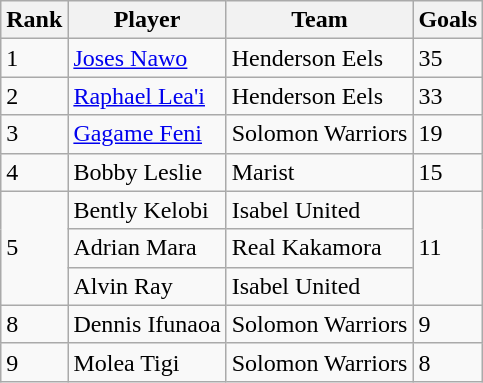<table class="wikitable">
<tr>
<th>Rank</th>
<th>Player</th>
<th>Team</th>
<th>Goals</th>
</tr>
<tr>
<td>1</td>
<td> <a href='#'>Joses Nawo</a></td>
<td>Henderson Eels</td>
<td>35</td>
</tr>
<tr>
<td>2</td>
<td> <a href='#'>Raphael Lea'i</a></td>
<td>Henderson Eels</td>
<td>33</td>
</tr>
<tr>
<td>3</td>
<td> <a href='#'>Gagame Feni</a></td>
<td>Solomon Warriors</td>
<td>19</td>
</tr>
<tr>
<td>4</td>
<td> Bobby Leslie</td>
<td>Marist</td>
<td>15</td>
</tr>
<tr>
<td rowspan=3>5</td>
<td> Bently Kelobi</td>
<td>Isabel United</td>
<td rowspan=3>11</td>
</tr>
<tr>
<td> Adrian Mara</td>
<td>Real Kakamora</td>
</tr>
<tr>
<td> Alvin Ray</td>
<td>Isabel United</td>
</tr>
<tr>
<td>8</td>
<td> Dennis Ifunaoa</td>
<td>Solomon Warriors</td>
<td>9</td>
</tr>
<tr>
<td>9</td>
<td> Molea Tigi</td>
<td>Solomon Warriors</td>
<td>8</td>
</tr>
</table>
